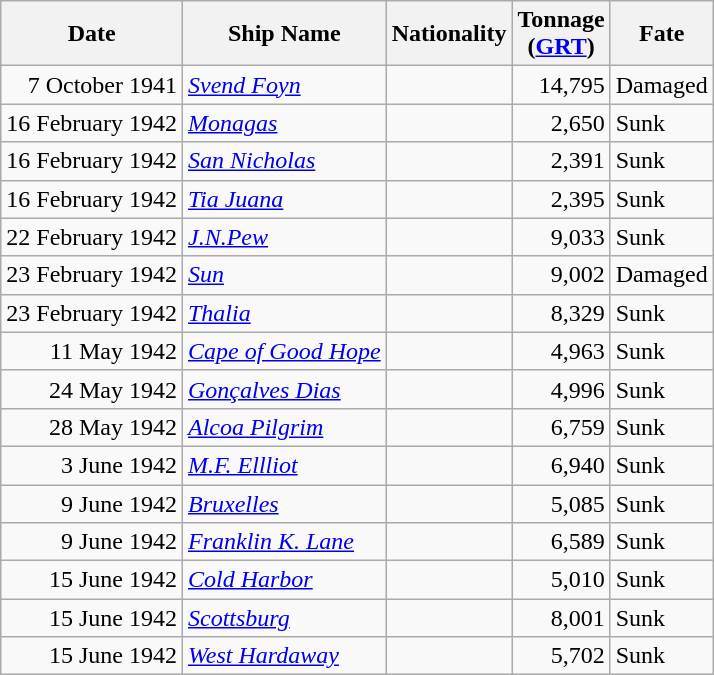<table class="wikitable sortable" style="margin: 1em auto 1em auto;">
<tr>
<th>Date</th>
<th>Ship Name</th>
<th>Nationality</th>
<th>Tonnage<br>(<a href='#'>GRT</a>)</th>
<th>Fate</th>
</tr>
<tr>
<td align="right">7 October 1941</td>
<td align="left"><a href='#'><em>Svend Foyn</em></a></td>
<td align="left"></td>
<td align="right">14,795</td>
<td align="left">Damaged</td>
</tr>
<tr>
<td align="right">16 February 1942</td>
<td align="left"><a href='#'><em>Monagas</em></a></td>
<td align="left"></td>
<td align="right">2,650</td>
<td align="left">Sunk</td>
</tr>
<tr>
<td align="right">16 February 1942</td>
<td align="left"><a href='#'><em>San Nicholas</em></a></td>
<td align="left"></td>
<td align="right">2,391</td>
<td align="left">Sunk</td>
</tr>
<tr>
<td align="right">16 February 1942</td>
<td align="left"><a href='#'><em>Tia Juana</em></a></td>
<td align="left"></td>
<td align="right">2,395</td>
<td align="left">Sunk</td>
</tr>
<tr>
<td align="right">22 February 1942</td>
<td align="left"><a href='#'><em>J.N.Pew</em></a></td>
<td align="left"></td>
<td align="right">9,033</td>
<td align="left">Sunk</td>
</tr>
<tr>
<td align="right">23 February 1942</td>
<td align="left"><a href='#'><em>Sun</em></a></td>
<td align="left"></td>
<td align="right">9,002</td>
<td align="left">Damaged</td>
</tr>
<tr>
<td align="right">23 February 1942</td>
<td align="left"><a href='#'><em>Thalia</em></a></td>
<td align="left"></td>
<td align="right">8,329</td>
<td align="left">Sunk</td>
</tr>
<tr>
<td align="right">11 May 1942</td>
<td align="left"><a href='#'><em>Cape of Good Hope</em></a></td>
<td align="left"></td>
<td align="right">4,963</td>
<td align="left">Sunk</td>
</tr>
<tr>
<td align="right">24 May 1942</td>
<td align="left"><a href='#'><em>Gonçalves Dias</em></a></td>
<td align="left"></td>
<td align="right">4,996</td>
<td align="left">Sunk</td>
</tr>
<tr>
<td align="right">28 May 1942</td>
<td align="left"><a href='#'><em>Alcoa Pilgrim</em></a></td>
<td align="left"></td>
<td align="right">6,759</td>
<td align="left">Sunk</td>
</tr>
<tr>
<td align="right">3 June 1942</td>
<td align="left"><a href='#'><em>M.F. Ellliot</em></a></td>
<td align="left"></td>
<td align="right">6,940</td>
<td align="left">Sunk</td>
</tr>
<tr>
<td align="right">9 June 1942</td>
<td align="left"><a href='#'><em>Bruxelles</em></a></td>
<td align="left"></td>
<td align="right">5,085</td>
<td align="left">Sunk</td>
</tr>
<tr>
<td align="right">9 June 1942</td>
<td align="left"><a href='#'><em>Franklin K. Lane</em></a></td>
<td align="left"></td>
<td align="right">6,589</td>
<td align="left">Sunk</td>
</tr>
<tr>
<td align="right">15 June 1942</td>
<td align="left"><a href='#'><em>Cold Harbor</em></a></td>
<td align="left"></td>
<td align="right">5,010</td>
<td align="left">Sunk</td>
</tr>
<tr>
<td align="right">15 June 1942</td>
<td align="left"><a href='#'><em>Scottsburg</em></a></td>
<td align="left"></td>
<td align="right">8,001</td>
<td align="left">Sunk</td>
</tr>
<tr>
<td align="right">15 June 1942</td>
<td align="left"><a href='#'><em>West Hardaway</em></a></td>
<td align="left"></td>
<td align="right">5,702</td>
<td align="left">Sunk</td>
</tr>
</table>
